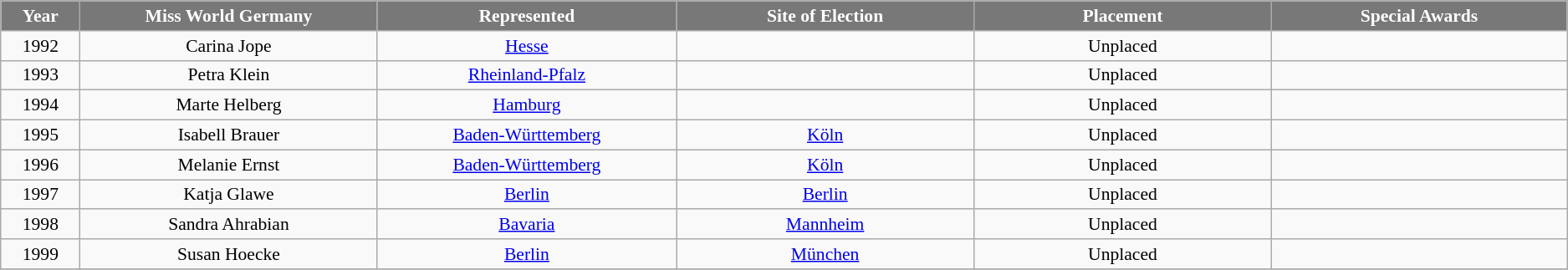<table class="wikitable sortable" style="font-size: 90%; text-align:center">
<tr>
<th width="60" style="background-color:#787878;color:#FFFFFF;">Year</th>
<th width="250" style="background-color:#787878;color:#FFFFFF;">Miss World Germany</th>
<th width="250" style="background-color:#787878;color:#FFFFFF;">Represented</th>
<th width="250" style="background-color:#787878;color:#FFFFFF;">Site of Election</th>
<th width="250" style="background-color:#787878;color:#FFFFFF;">Placement</th>
<th width="250" style="background-color:#787878;color:#FFFFFF;">Special Awards</th>
</tr>
<tr>
<td>1992</td>
<td>Carina Jope</td>
<td><a href='#'>Hesse</a></td>
<td></td>
<td>Unplaced</td>
<td></td>
</tr>
<tr>
<td>1993</td>
<td>Petra Klein</td>
<td><a href='#'>Rheinland-Pfalz</a></td>
<td></td>
<td>Unplaced</td>
<td></td>
</tr>
<tr>
<td>1994</td>
<td>Marte Helberg</td>
<td><a href='#'>Hamburg</a></td>
<td></td>
<td>Unplaced</td>
<td></td>
</tr>
<tr>
<td>1995</td>
<td>Isabell Brauer</td>
<td><a href='#'>Baden-Württemberg</a></td>
<td><a href='#'>Köln</a></td>
<td>Unplaced</td>
<td></td>
</tr>
<tr>
<td>1996</td>
<td>Melanie Ernst</td>
<td><a href='#'>Baden-Württemberg</a></td>
<td><a href='#'>Köln</a></td>
<td>Unplaced</td>
<td></td>
</tr>
<tr>
<td>1997</td>
<td>Katja Glawe</td>
<td><a href='#'>Berlin</a></td>
<td><a href='#'>Berlin</a></td>
<td>Unplaced</td>
<td></td>
</tr>
<tr>
<td>1998</td>
<td>Sandra Ahrabian</td>
<td><a href='#'>Bavaria</a></td>
<td><a href='#'>Mannheim</a></td>
<td>Unplaced</td>
<td></td>
</tr>
<tr>
<td>1999</td>
<td>Susan Hoecke</td>
<td><a href='#'>Berlin</a></td>
<td><a href='#'>München</a></td>
<td>Unplaced</td>
<td></td>
</tr>
<tr>
</tr>
</table>
